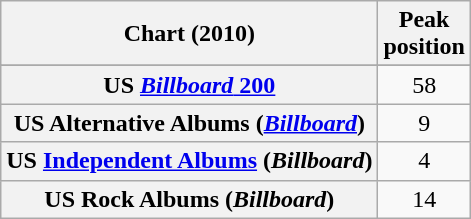<table class="wikitable sortable plainrowheaders" style="text-align:center">
<tr>
<th scope="col">Chart (2010)</th>
<th scope="col">Peak<br> position</th>
</tr>
<tr>
</tr>
<tr>
</tr>
<tr>
</tr>
<tr>
</tr>
<tr>
</tr>
<tr>
</tr>
<tr>
</tr>
<tr>
</tr>
<tr>
</tr>
<tr>
</tr>
<tr>
<th scope="row">US <a href='#'><em>Billboard</em> 200</a></th>
<td>58</td>
</tr>
<tr>
<th scope="row">US Alternative Albums (<em><a href='#'>Billboard</a></em>)</th>
<td style="text-align:center;">9</td>
</tr>
<tr>
<th scope="row">US <a href='#'>Independent Albums</a> (<em>Billboard</em>)</th>
<td style="text-align:center;">4</td>
</tr>
<tr>
<th scope="row">US Rock Albums (<em>Billboard</em>)</th>
<td style="text-align:center;">14</td>
</tr>
</table>
